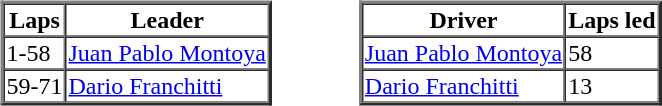<table>
<tr>
<td valign="top"><br><table border=2 cellspacing=0>
<tr>
<th>Laps</th>
<th>Leader</th>
</tr>
<tr>
<td>1-58</td>
<td><a href='#'>Juan Pablo Montoya</a></td>
</tr>
<tr>
<td>59-71</td>
<td><a href='#'>Dario Franchitti</a></td>
</tr>
</table>
</td>
<td width="50"> </td>
<td valign="top"><br><table border=2 cellspacing=0>
<tr>
<th>Driver</th>
<th>Laps led</th>
</tr>
<tr>
<td><a href='#'>Juan Pablo Montoya</a></td>
<td>58</td>
</tr>
<tr>
<td><a href='#'>Dario Franchitti</a></td>
<td>13</td>
</tr>
</table>
</td>
</tr>
</table>
